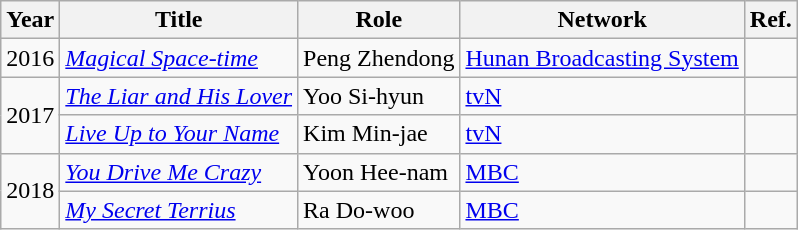<table class="wikitable">
<tr>
<th>Year</th>
<th>Title</th>
<th>Role</th>
<th>Network</th>
<th>Ref.</th>
</tr>
<tr>
<td>2016</td>
<td><em><a href='#'>Magical Space-time</a></em></td>
<td>Peng Zhendong</td>
<td><a href='#'>Hunan Broadcasting System</a></td>
<td></td>
</tr>
<tr>
<td rowspan=2>2017</td>
<td><em><a href='#'>The Liar and His Lover</a></em></td>
<td>Yoo Si-hyun</td>
<td><a href='#'>tvN</a></td>
<td></td>
</tr>
<tr>
<td><em><a href='#'>Live Up to Your Name</a></em></td>
<td>Kim Min-jae</td>
<td><a href='#'>tvN</a></td>
<td></td>
</tr>
<tr>
<td rowspan=2>2018</td>
<td><em><a href='#'>You Drive Me Crazy</a></em></td>
<td>Yoon Hee-nam</td>
<td><a href='#'>MBC</a></td>
<td></td>
</tr>
<tr>
<td><em><a href='#'>My Secret Terrius</a></em></td>
<td>Ra Do-woo</td>
<td><a href='#'>MBC</a></td>
<td></td>
</tr>
</table>
